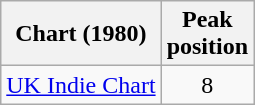<table class="wikitable sortable">
<tr>
<th scope="col">Chart (1980)</th>
<th scope="col">Peak<br>position</th>
</tr>
<tr>
<td><a href='#'>UK Indie Chart</a></td>
<td style="text-align:center;">8</td>
</tr>
</table>
